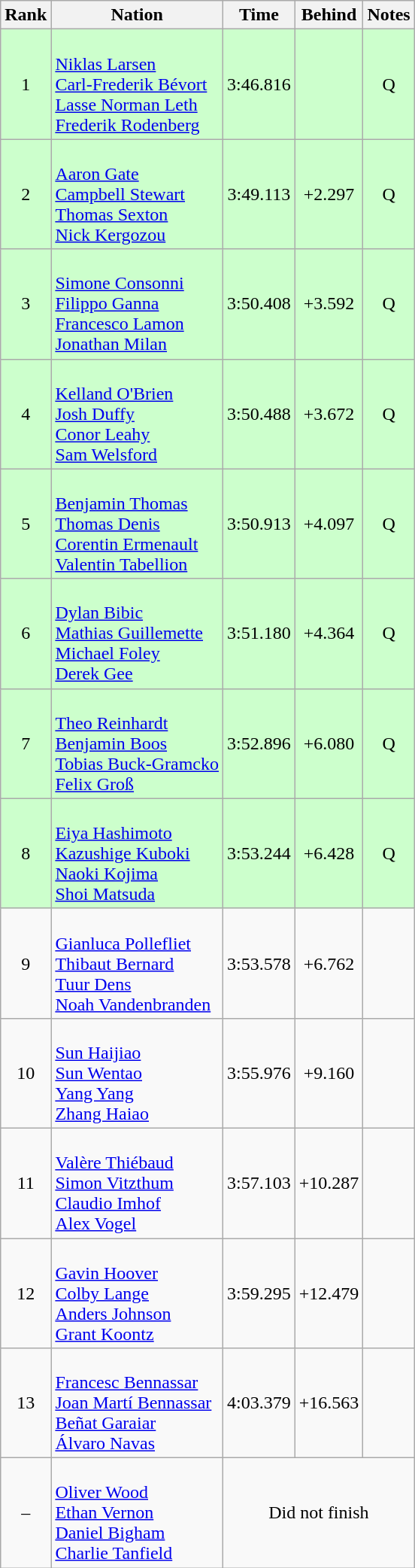<table class="wikitable sortable" style="text-align:center">
<tr>
<th>Rank</th>
<th>Nation</th>
<th>Time</th>
<th>Behind</th>
<th>Notes</th>
</tr>
<tr bgcolor=ccffcc>
<td>1</td>
<td align=left><br><a href='#'>Niklas Larsen</a><br><a href='#'>Carl-Frederik Bévort</a> <br><a href='#'>Lasse Norman Leth</a><br><a href='#'>Frederik Rodenberg</a></td>
<td>3:46.816</td>
<td></td>
<td>Q</td>
</tr>
<tr bgcolor=ccffcc>
<td>2</td>
<td align=left><br><a href='#'>Aaron Gate</a><br><a href='#'>Campbell Stewart</a><br><a href='#'>Thomas Sexton</a><br><a href='#'>Nick Kergozou</a></td>
<td>3:49.113</td>
<td>+2.297</td>
<td>Q</td>
</tr>
<tr bgcolor=ccffcc>
<td>3</td>
<td align=left><br><a href='#'>Simone Consonni</a><br><a href='#'>Filippo Ganna</a><br><a href='#'>Francesco Lamon</a><br><a href='#'>Jonathan Milan</a></td>
<td>3:50.408</td>
<td>+3.592</td>
<td>Q</td>
</tr>
<tr bgcolor=ccffcc>
<td>4</td>
<td align=left><br><a href='#'>Kelland O'Brien</a><br><a href='#'>Josh Duffy</a><br><a href='#'>Conor Leahy</a><br><a href='#'>Sam Welsford</a></td>
<td>3:50.488</td>
<td>+3.672</td>
<td>Q</td>
</tr>
<tr bgcolor=ccffcc>
<td>5</td>
<td align=left><br><a href='#'>Benjamin Thomas</a><br><a href='#'>Thomas Denis</a><br><a href='#'>Corentin Ermenault</a><br><a href='#'>Valentin Tabellion</a></td>
<td>3:50.913</td>
<td>+4.097</td>
<td>Q</td>
</tr>
<tr bgcolor=ccffcc>
<td>6</td>
<td align=left><br><a href='#'>Dylan Bibic</a><br><a href='#'>Mathias Guillemette</a><br><a href='#'>Michael Foley</a><br><a href='#'>Derek Gee</a></td>
<td>3:51.180</td>
<td>+4.364</td>
<td>Q</td>
</tr>
<tr bgcolor=ccffcc>
<td>7</td>
<td align=left><br><a href='#'>Theo Reinhardt</a><br><a href='#'>Benjamin Boos</a><br><a href='#'>Tobias Buck-Gramcko</a><br><a href='#'>Felix Groß</a></td>
<td>3:52.896</td>
<td>+6.080</td>
<td>Q</td>
</tr>
<tr bgcolor=ccffcc>
<td>8</td>
<td align=left><br><a href='#'>Eiya Hashimoto</a><br><a href='#'>Kazushige Kuboki</a><br><a href='#'>Naoki Kojima</a><br><a href='#'>Shoi Matsuda</a></td>
<td>3:53.244</td>
<td>+6.428</td>
<td>Q</td>
</tr>
<tr>
<td>9</td>
<td align=left><br><a href='#'>Gianluca Pollefliet</a><br><a href='#'>Thibaut Bernard</a><br><a href='#'>Tuur Dens</a><br><a href='#'>Noah Vandenbranden</a></td>
<td>3:53.578</td>
<td>+6.762</td>
<td></td>
</tr>
<tr>
<td>10</td>
<td align=left><br><a href='#'>Sun Haijiao</a><br><a href='#'>Sun Wentao</a><br><a href='#'>Yang Yang</a><br><a href='#'>Zhang Haiao</a></td>
<td>3:55.976</td>
<td>+9.160</td>
<td></td>
</tr>
<tr>
<td>11</td>
<td align=left><br><a href='#'>Valère Thiébaud</a><br><a href='#'>Simon Vitzthum</a><br><a href='#'>Claudio Imhof</a><br><a href='#'>Alex Vogel</a></td>
<td>3:57.103</td>
<td>+10.287</td>
<td></td>
</tr>
<tr>
<td>12</td>
<td align=left><br><a href='#'>Gavin Hoover</a><br><a href='#'>Colby Lange</a><br><a href='#'>Anders Johnson</a><br><a href='#'>Grant Koontz</a></td>
<td>3:59.295</td>
<td>+12.479</td>
<td></td>
</tr>
<tr>
<td>13</td>
<td align=left><br><a href='#'>Francesc Bennassar</a><br><a href='#'>Joan Martí Bennassar</a><br><a href='#'>Beñat Garaiar</a><br><a href='#'>Álvaro Navas</a></td>
<td>4:03.379</td>
<td>+16.563</td>
<td></td>
</tr>
<tr>
<td>–</td>
<td align=left><br><a href='#'>Oliver Wood</a><br><a href='#'>Ethan Vernon</a><br><a href='#'>Daniel Bigham</a><br><a href='#'>Charlie Tanfield</a></td>
<td colspan=3>Did not finish</td>
</tr>
</table>
